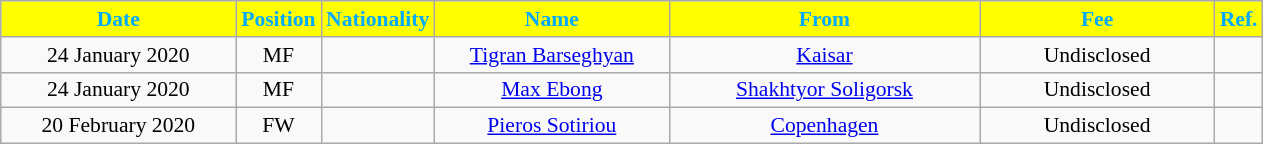<table class="wikitable"  style="text-align:center; font-size:90%; ">
<tr>
<th style="background:#ffff00; color:#00AAFF; width:150px;">Date</th>
<th style="background:#ffff00; color:#00AAFF; width:50px;">Position</th>
<th style="background:#ffff00; color:#00AAFF; width:50px;">Nationality</th>
<th style="background:#ffff00; color:#00AAFF; width:150px;">Name</th>
<th style="background:#ffff00; color:#00AAFF; width:200px;">From</th>
<th style="background:#ffff00; color:#00AAFF; width:150px;">Fee</th>
<th style="background:#ffff00; color:#00AAFF; width:25px;">Ref.</th>
</tr>
<tr>
<td>24 January 2020</td>
<td>MF</td>
<td></td>
<td><a href='#'>Tigran Barseghyan</a></td>
<td><a href='#'>Kaisar</a></td>
<td>Undisclosed</td>
<td></td>
</tr>
<tr>
<td>24 January 2020</td>
<td>MF</td>
<td></td>
<td><a href='#'>Max Ebong</a></td>
<td><a href='#'>Shakhtyor Soligorsk</a></td>
<td>Undisclosed</td>
<td></td>
</tr>
<tr>
<td>20 February 2020</td>
<td>FW</td>
<td></td>
<td><a href='#'>Pieros Sotiriou</a></td>
<td><a href='#'>Copenhagen</a></td>
<td>Undisclosed</td>
<td></td>
</tr>
</table>
